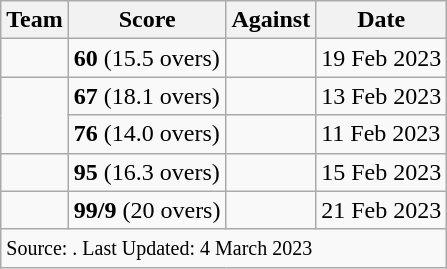<table class="wikitable sortable" style="text-align:left">
<tr>
<th>Team</th>
<th>Score</th>
<th>Against</th>
<th class="unsortable">Date</th>
</tr>
<tr>
<td></td>
<td><strong>60</strong> (15.5 overs)</td>
<td></td>
<td>19 Feb 2023</td>
</tr>
<tr>
<td rowspan=2></td>
<td><strong>67</strong> (18.1 overs)</td>
<td></td>
<td>13 Feb 2023</td>
</tr>
<tr>
<td><strong>76</strong> (14.0 overs)</td>
<td></td>
<td>11 Feb 2023</td>
</tr>
<tr>
<td></td>
<td><strong>95</strong> (16.3 overs)</td>
<td></td>
<td>15 Feb 2023</td>
</tr>
<tr>
<td></td>
<td><strong>99/9</strong> (20 overs)</td>
<td></td>
<td>21 Feb 2023</td>
</tr>
<tr>
<td colspan=5><small>Source: . Last Updated: 4 March 2023 </small></td>
</tr>
</table>
